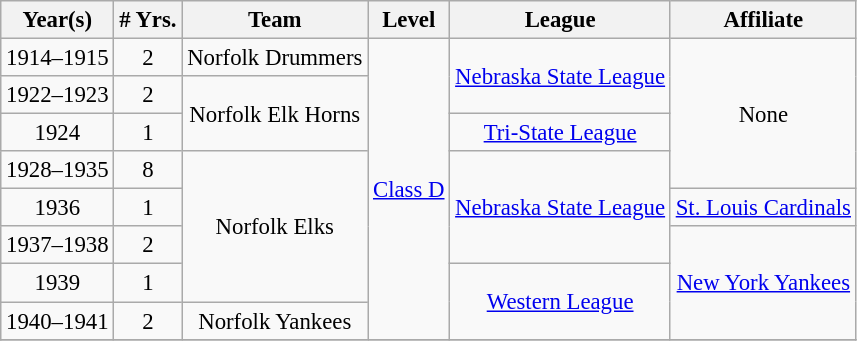<table class="wikitable" style="text-align:center; font-size: 95%;">
<tr>
<th>Year(s)</th>
<th># Yrs.</th>
<th>Team</th>
<th>Level</th>
<th>League</th>
<th>Affiliate</th>
</tr>
<tr>
<td>1914–1915</td>
<td>2</td>
<td>Norfolk Drummers</td>
<td rowspan=8><a href='#'>Class D</a></td>
<td rowspan=2><a href='#'>Nebraska State League</a></td>
<td rowspan=4>None</td>
</tr>
<tr>
<td>1922–1923</td>
<td>2</td>
<td rowspan=2>Norfolk Elk Horns</td>
</tr>
<tr>
<td>1924</td>
<td>1</td>
<td><a href='#'>Tri-State League</a></td>
</tr>
<tr>
<td>1928–1935</td>
<td>8</td>
<td rowspan=4>Norfolk Elks</td>
<td rowspan=3><a href='#'>Nebraska State League</a></td>
</tr>
<tr>
<td>1936</td>
<td>1</td>
<td><a href='#'>St. Louis Cardinals</a></td>
</tr>
<tr>
<td>1937–1938</td>
<td>2</td>
<td rowspan=3><a href='#'>New York Yankees</a></td>
</tr>
<tr>
<td>1939</td>
<td>1</td>
<td rowspan=2><a href='#'>Western League</a></td>
</tr>
<tr>
<td>1940–1941</td>
<td>2</td>
<td>Norfolk Yankees</td>
</tr>
<tr>
</tr>
</table>
